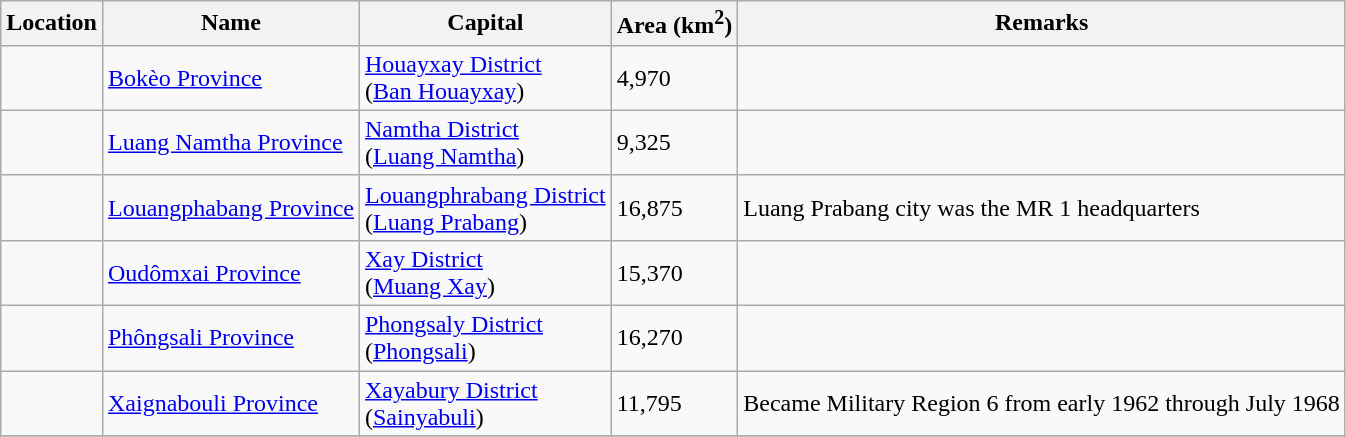<table class="wikitable sortable">
<tr>
<th>Location</th>
<th>Name</th>
<th>Capital</th>
<th>Area (km<sup>2</sup>)</th>
<th>Remarks</th>
</tr>
<tr>
<td></td>
<td><a href='#'>Bokèo Province</a><br></td>
<td><a href='#'>Houayxay District</a><br>(<a href='#'>Ban Houayxay</a>)</td>
<td>4,970</td>
<td></td>
</tr>
<tr>
<td></td>
<td><a href='#'>Luang Namtha Province</a><br></td>
<td><a href='#'>Namtha District</a><br>(<a href='#'>Luang Namtha</a>)</td>
<td>9,325</td>
<td></td>
</tr>
<tr>
<td></td>
<td><a href='#'>Louangphabang Province</a><br></td>
<td><a href='#'>Louangphrabang District</a><br>(<a href='#'>Luang Prabang</a>)</td>
<td>16,875</td>
<td>Luang Prabang city was the MR 1 headquarters</td>
</tr>
<tr>
<td></td>
<td><a href='#'>Oudômxai Province</a><br></td>
<td><a href='#'>Xay District</a><br>(<a href='#'>Muang Xay</a>)</td>
<td>15,370</td>
<td></td>
</tr>
<tr>
<td></td>
<td><a href='#'>Phôngsali Province</a><br></td>
<td><a href='#'>Phongsaly District</a><br>(<a href='#'>Phongsali</a>)</td>
<td>16,270</td>
<td></td>
</tr>
<tr>
<td></td>
<td><a href='#'>Xaignabouli Province</a><br></td>
<td><a href='#'>Xayabury District</a><br>(<a href='#'>Sainyabuli</a>)</td>
<td>11,795</td>
<td>Became Military Region 6 from early 1962 through July 1968</td>
</tr>
<tr>
</tr>
</table>
